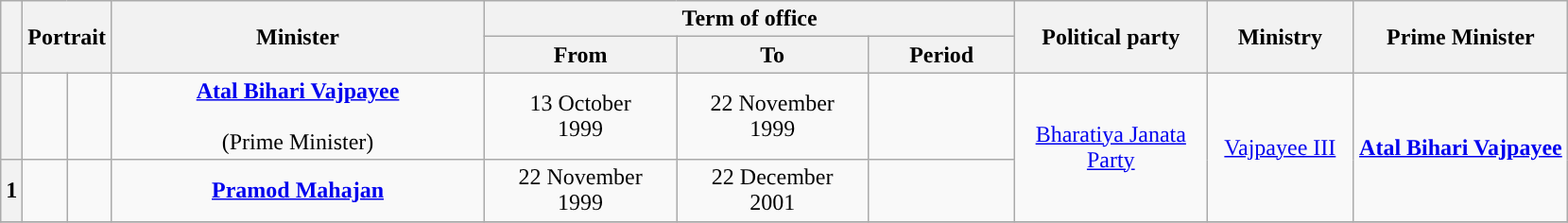<table class="wikitable" style="text-align:center">
<tr>
<th rowspan="2"></th>
<th rowspan="2" colspan="2">Portrait</th>
<th rowspan="2" style="width:16em">Minister<br></th>
<th colspan="3">Term of office</th>
<th rowspan="2" style="width:8em">Political party</th>
<th rowspan="2" style="width:6em">Ministry</th>
<th rowspan="2" colspan="2">Prime Minister</th>
</tr>
<tr>
<th style="width:8em">From</th>
<th style="width:8em">To</th>
<th style="width:6em">Period</th>
</tr>
<tr>
<th></th>
<td></td>
<td></td>
<td><strong><a href='#'>Atal Bihari Vajpayee</a></strong><br><br>(Prime Minister)</td>
<td>13 October<br>1999</td>
<td>22 November<br>1999</td>
<td><strong></strong></td>
<td rowspan="2"><a href='#'>Bharatiya Janata Party</a></td>
<td rowspan="2"><a href='#'>Vajpayee III</a></td>
<td rowspan="2" style="width:9em"><strong><a href='#'>Atal Bihari Vajpayee</a></strong></td>
</tr>
<tr>
<th>1</th>
<td></td>
<td></td>
<td><strong><a href='#'>Pramod Mahajan</a></strong><br></td>
<td>22 November<br>1999</td>
<td>22 December<br>2001</td>
<td><strong></strong></td>
</tr>
<tr>
</tr>
</table>
